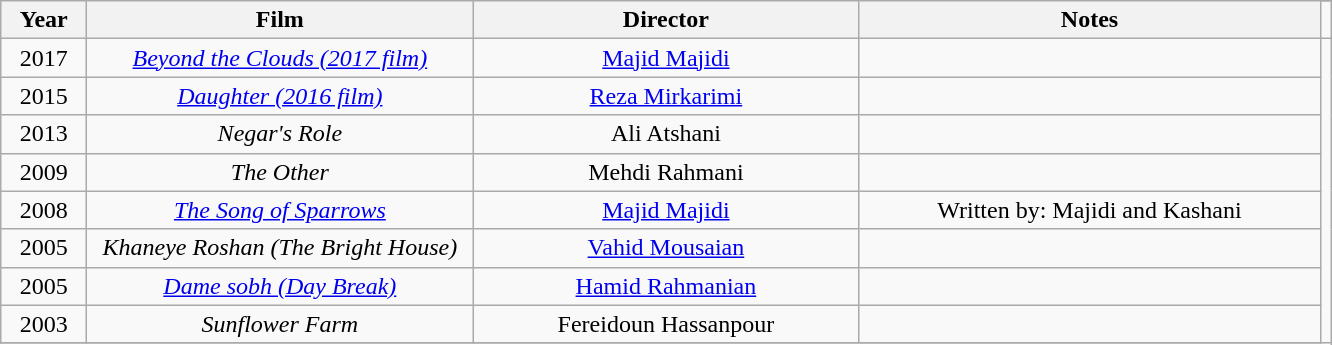<table class="wikitable" style="text-align:center;font-size:100%;">
<tr>
<th rowspan="2" style="width:50px;">Year</th>
<th rowspan="2" style="width:250px;">Film</th>
<th rowspan="2" style="width:250px;">Director</th>
<th rowspan="2" style="width:300px;">Notes</th>
</tr>
<tr>
<td></td>
</tr>
<tr>
<td>2017</td>
<td><em><a href='#'>Beyond the Clouds (2017 film)</a></em></td>
<td><a href='#'>Majid Majidi</a></td>
<td></td>
</tr>
<tr>
<td>2015</td>
<td><em><a href='#'>Daughter (2016 film)</a></em></td>
<td><a href='#'>Reza Mirkarimi</a></td>
<td></td>
</tr>
<tr>
<td>2013</td>
<td><em>Negar's Role</em></td>
<td>Ali Atshani</td>
<td></td>
</tr>
<tr>
<td>2009</td>
<td><em>The Other</em></td>
<td>Mehdi Rahmani</td>
<td></td>
</tr>
<tr>
<td>2008</td>
<td><em><a href='#'>The Song of Sparrows</a></em></td>
<td><a href='#'>Majid Majidi</a></td>
<td>Written by: Majidi and Kashani</td>
</tr>
<tr>
<td>2005</td>
<td><em>Khaneye Roshan (The Bright House)</em></td>
<td><a href='#'>Vahid Mousaian</a></td>
<td></td>
</tr>
<tr>
<td>2005</td>
<td><em><a href='#'>Dame sobh (Day Break)</a></em></td>
<td><a href='#'>Hamid Rahmanian</a></td>
<td></td>
</tr>
<tr>
<td>2003</td>
<td><em>Sunflower Farm</em></td>
<td>Fereidoun Hassanpour</td>
<td></td>
</tr>
<tr>
</tr>
</table>
